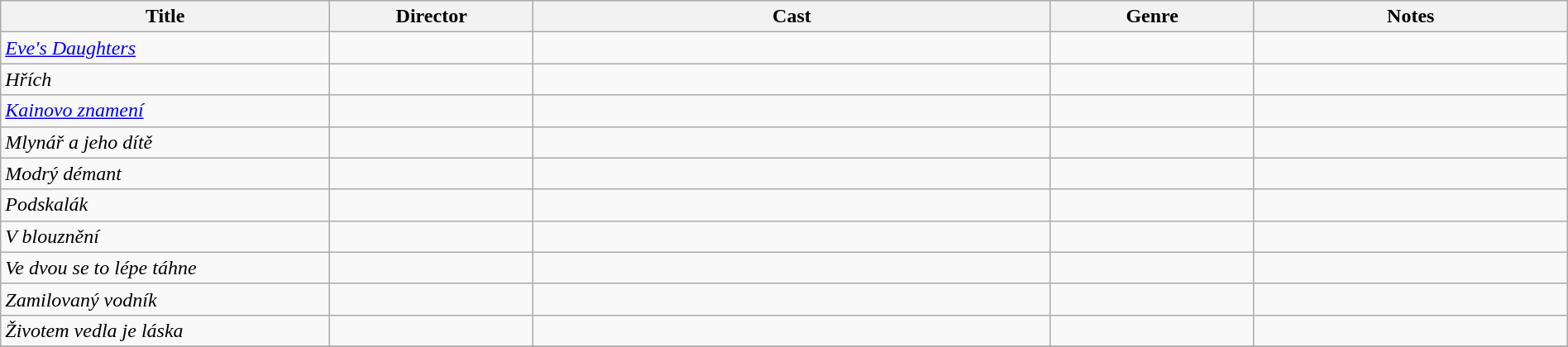<table class="wikitable" style="width:100%;">
<tr>
<th style="width:21%;">Title</th>
<th style="width:13%;">Director</th>
<th style="width:33%;">Cast</th>
<th style="width:13%;">Genre</th>
<th style="width:20%;">Notes</th>
</tr>
<tr>
<td><em><a href='#'>Eve's Daughters</a></em></td>
<td></td>
<td></td>
<td></td>
<td></td>
</tr>
<tr>
<td><em>Hřích</em></td>
<td></td>
<td></td>
<td></td>
<td></td>
</tr>
<tr>
<td><em><a href='#'>Kainovo znamení</a></em></td>
<td></td>
<td></td>
<td></td>
<td></td>
</tr>
<tr>
<td><em>Mlynář a jeho dítě</em></td>
<td></td>
<td></td>
<td></td>
<td></td>
</tr>
<tr>
<td><em>Modrý démant</em></td>
<td></td>
<td></td>
<td></td>
<td></td>
</tr>
<tr>
<td><em>Podskalák</em></td>
<td></td>
<td></td>
<td></td>
<td></td>
</tr>
<tr>
<td><em>V blouznění</em></td>
<td></td>
<td></td>
<td></td>
<td></td>
</tr>
<tr>
<td><em>Ve dvou se to lépe táhne</em></td>
<td></td>
<td></td>
<td></td>
<td></td>
</tr>
<tr>
<td><em>Zamilovaný vodník</em></td>
<td></td>
<td></td>
<td></td>
<td></td>
</tr>
<tr>
<td><em>Životem vedla je láska</em></td>
<td></td>
<td></td>
<td></td>
<td></td>
</tr>
<tr>
</tr>
</table>
